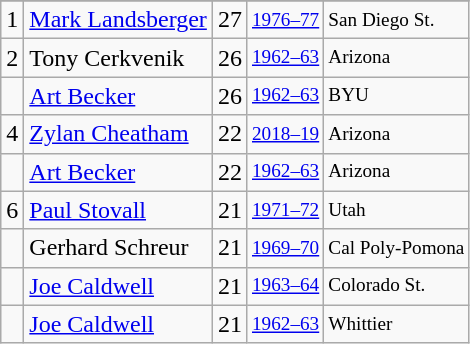<table class="wikitable">
<tr>
</tr>
<tr>
<td>1</td>
<td><a href='#'>Mark Landsberger</a></td>
<td>27</td>
<td style="font-size:80%;"><a href='#'>1976–77</a></td>
<td style="font-size:80%;">San Diego St.</td>
</tr>
<tr>
<td>2</td>
<td>Tony Cerkvenik</td>
<td>26</td>
<td style="font-size:80%;"><a href='#'>1962–63</a></td>
<td style="font-size:80%;">Arizona</td>
</tr>
<tr>
<td></td>
<td><a href='#'>Art Becker</a></td>
<td>26</td>
<td style="font-size:80%;"><a href='#'>1962–63</a></td>
<td style="font-size:80%;">BYU</td>
</tr>
<tr>
<td>4</td>
<td><a href='#'>Zylan Cheatham</a></td>
<td>22</td>
<td style="font-size:80%;"><a href='#'>2018–19</a></td>
<td style="font-size:80%;">Arizona</td>
</tr>
<tr>
<td></td>
<td><a href='#'>Art Becker</a></td>
<td>22</td>
<td style="font-size:80%;"><a href='#'>1962–63</a></td>
<td style="font-size:80%;">Arizona</td>
</tr>
<tr>
<td>6</td>
<td><a href='#'>Paul Stovall</a></td>
<td>21</td>
<td style="font-size:80%;"><a href='#'>1971–72</a></td>
<td style="font-size:80%;">Utah</td>
</tr>
<tr>
<td></td>
<td>Gerhard Schreur</td>
<td>21</td>
<td style="font-size:80%;"><a href='#'>1969–70</a></td>
<td style="font-size:80%;">Cal Poly-Pomona</td>
</tr>
<tr>
<td></td>
<td><a href='#'>Joe Caldwell</a></td>
<td>21</td>
<td style="font-size:80%;"><a href='#'>1963–64</a></td>
<td style="font-size:80%;">Colorado St.</td>
</tr>
<tr>
<td></td>
<td><a href='#'>Joe Caldwell</a></td>
<td>21</td>
<td style="font-size:80%;"><a href='#'>1962–63</a></td>
<td style="font-size:80%;">Whittier</td>
</tr>
</table>
